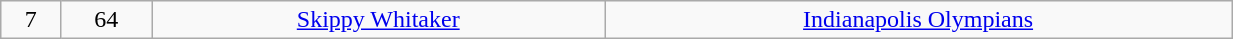<table class="wikitable" width="65%">
<tr align="center" bgcolor="">
<td>7</td>
<td>64</td>
<td><a href='#'>Skippy Whitaker</a></td>
<td><a href='#'>Indianapolis Olympians</a></td>
</tr>
</table>
